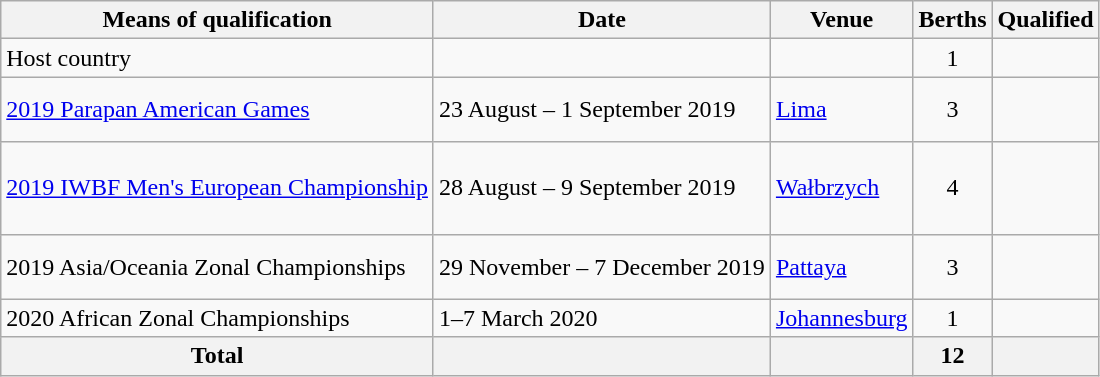<table class="wikitable">
<tr>
<th>Means of qualification</th>
<th>Date</th>
<th>Venue</th>
<th>Berths</th>
<th>Qualified</th>
</tr>
<tr>
<td>Host country</td>
<td></td>
<td></td>
<td align="center">1</td>
<td></td>
</tr>
<tr>
<td><a href='#'>2019 Parapan American Games</a></td>
<td>23 August – 1 September 2019</td>
<td> <a href='#'>Lima</a></td>
<td align="center">3</td>
<td><br><br></td>
</tr>
<tr>
<td><a href='#'>2019 IWBF Men's European Championship</a></td>
<td>28 August – 9 September 2019</td>
<td> <a href='#'>Wałbrzych</a></td>
<td align="center">4</td>
<td><br><br><br></td>
</tr>
<tr>
<td>2019 Asia/Oceania Zonal Championships</td>
<td>29 November – 7 December 2019</td>
<td> <a href='#'>Pattaya</a></td>
<td align="center">3</td>
<td><br><br></td>
</tr>
<tr>
<td>2020 African Zonal Championships</td>
<td>1–7 March 2020</td>
<td> <a href='#'>Johannesburg</a></td>
<td align="center">1</td>
<td></td>
</tr>
<tr>
<th>Total</th>
<th></th>
<th></th>
<th align="center">12</th>
<th></th>
</tr>
</table>
